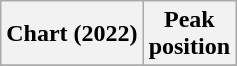<table class="wikitable plainrowheaders" style="text-align:center">
<tr>
<th scope="col">Chart (2022)</th>
<th scope="col">Peak<br>position</th>
</tr>
<tr>
</tr>
</table>
